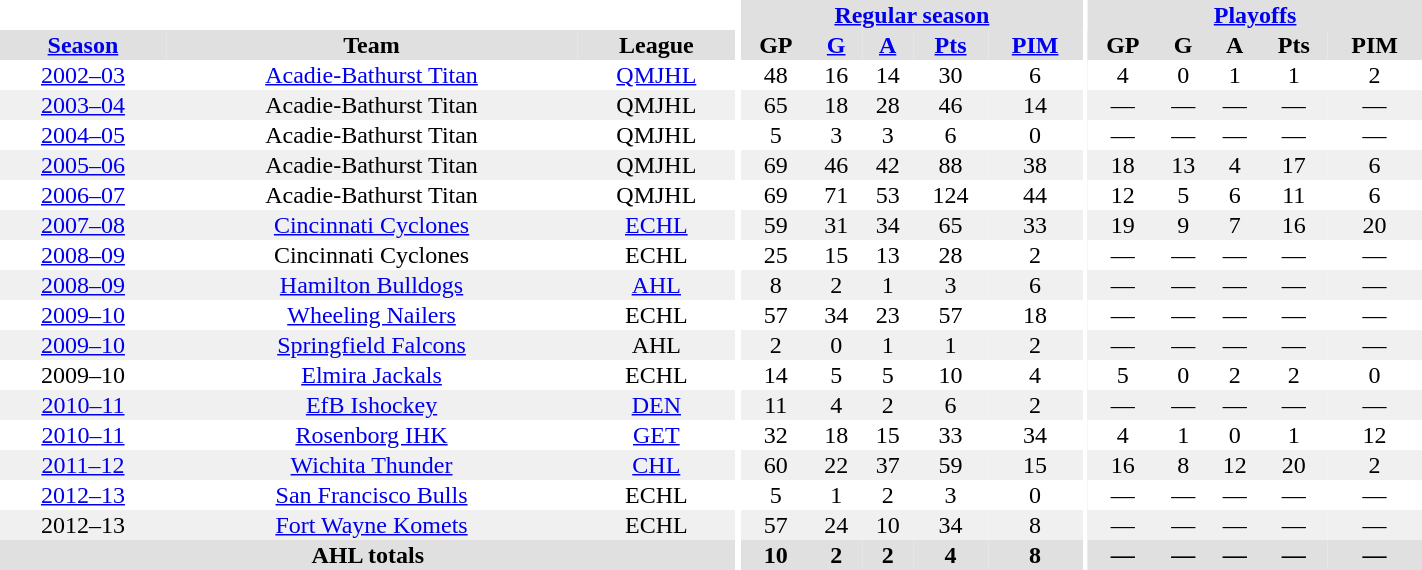<table border="0" cellpadding="1" cellspacing="0" style="text-align:center; width:75%">
<tr bgcolor="#e0e0e0">
<th colspan="3" bgcolor="#ffffff"></th>
<th rowspan="99" bgcolor="#ffffff"></th>
<th colspan="5"><a href='#'>Regular season</a></th>
<th rowspan="99" bgcolor="#ffffff"></th>
<th colspan="5"><a href='#'>Playoffs</a></th>
</tr>
<tr bgcolor="#e0e0e0">
<th><a href='#'>Season</a></th>
<th>Team</th>
<th>League</th>
<th>GP</th>
<th><a href='#'>G</a></th>
<th><a href='#'>A</a></th>
<th><a href='#'>Pts</a></th>
<th><a href='#'>PIM</a></th>
<th>GP</th>
<th>G</th>
<th>A</th>
<th>Pts</th>
<th>PIM</th>
</tr>
<tr>
<td><a href='#'>2002–03</a></td>
<td><a href='#'>Acadie-Bathurst Titan</a></td>
<td><a href='#'>QMJHL</a></td>
<td>48</td>
<td>16</td>
<td>14</td>
<td>30</td>
<td>6</td>
<td>4</td>
<td>0</td>
<td>1</td>
<td>1</td>
<td>2</td>
</tr>
<tr bgcolor=#f0f0f0>
<td><a href='#'>2003–04</a></td>
<td>Acadie-Bathurst Titan</td>
<td>QMJHL</td>
<td>65</td>
<td>18</td>
<td>28</td>
<td>46</td>
<td>14</td>
<td>—</td>
<td>—</td>
<td>—</td>
<td>—</td>
<td>—</td>
</tr>
<tr>
<td><a href='#'>2004–05</a></td>
<td>Acadie-Bathurst Titan</td>
<td>QMJHL</td>
<td>5</td>
<td>3</td>
<td>3</td>
<td>6</td>
<td>0</td>
<td>—</td>
<td>—</td>
<td>—</td>
<td>—</td>
<td>—</td>
</tr>
<tr bgcolor=#f0f0f0>
<td><a href='#'>2005–06</a></td>
<td>Acadie-Bathurst Titan</td>
<td>QMJHL</td>
<td>69</td>
<td>46</td>
<td>42</td>
<td>88</td>
<td>38</td>
<td>18</td>
<td>13</td>
<td>4</td>
<td>17</td>
<td>6</td>
</tr>
<tr>
<td><a href='#'>2006–07</a></td>
<td>Acadie-Bathurst Titan</td>
<td>QMJHL</td>
<td>69</td>
<td>71</td>
<td>53</td>
<td>124</td>
<td>44</td>
<td>12</td>
<td>5</td>
<td>6</td>
<td>11</td>
<td>6</td>
</tr>
<tr bgcolor=#f0f0f0>
<td><a href='#'>2007–08</a></td>
<td><a href='#'>Cincinnati Cyclones</a></td>
<td><a href='#'>ECHL</a></td>
<td>59</td>
<td>31</td>
<td>34</td>
<td>65</td>
<td>33</td>
<td>19</td>
<td>9</td>
<td>7</td>
<td>16</td>
<td>20</td>
</tr>
<tr>
<td><a href='#'>2008–09</a></td>
<td>Cincinnati Cyclones</td>
<td>ECHL</td>
<td>25</td>
<td>15</td>
<td>13</td>
<td>28</td>
<td>2</td>
<td>—</td>
<td>—</td>
<td>—</td>
<td>—</td>
<td>—</td>
</tr>
<tr bgcolor=#f0f0f0>
<td><a href='#'>2008–09</a></td>
<td><a href='#'>Hamilton Bulldogs</a></td>
<td><a href='#'>AHL</a></td>
<td>8</td>
<td>2</td>
<td>1</td>
<td>3</td>
<td>6</td>
<td>—</td>
<td>—</td>
<td>—</td>
<td>—</td>
<td>—</td>
</tr>
<tr>
<td><a href='#'>2009–10</a></td>
<td><a href='#'>Wheeling Nailers</a></td>
<td>ECHL</td>
<td>57</td>
<td>34</td>
<td>23</td>
<td>57</td>
<td>18</td>
<td>—</td>
<td>—</td>
<td>—</td>
<td>—</td>
<td>—</td>
</tr>
<tr bgcolor=#f0f0f0>
<td><a href='#'>2009–10</a></td>
<td><a href='#'>Springfield Falcons</a></td>
<td>AHL</td>
<td>2</td>
<td>0</td>
<td>1</td>
<td>1</td>
<td>2</td>
<td>—</td>
<td>—</td>
<td>—</td>
<td>—</td>
<td>—</td>
</tr>
<tr>
<td>2009–10</td>
<td><a href='#'>Elmira Jackals</a></td>
<td>ECHL</td>
<td>14</td>
<td>5</td>
<td>5</td>
<td>10</td>
<td>4</td>
<td>5</td>
<td>0</td>
<td>2</td>
<td>2</td>
<td>0</td>
</tr>
<tr bgcolor=#f0f0f0>
<td><a href='#'>2010–11</a></td>
<td><a href='#'>EfB Ishockey</a></td>
<td><a href='#'>DEN</a></td>
<td>11</td>
<td>4</td>
<td>2</td>
<td>6</td>
<td>2</td>
<td>—</td>
<td>—</td>
<td>—</td>
<td>—</td>
<td>—</td>
</tr>
<tr>
<td><a href='#'>2010–11</a></td>
<td><a href='#'>Rosenborg IHK</a></td>
<td><a href='#'>GET</a></td>
<td>32</td>
<td>18</td>
<td>15</td>
<td>33</td>
<td>34</td>
<td>4</td>
<td>1</td>
<td>0</td>
<td>1</td>
<td>12</td>
</tr>
<tr bgcolor=#f0f0f0>
<td><a href='#'>2011–12</a></td>
<td><a href='#'>Wichita Thunder</a></td>
<td><a href='#'>CHL</a></td>
<td>60</td>
<td>22</td>
<td>37</td>
<td>59</td>
<td>15</td>
<td>16</td>
<td>8</td>
<td>12</td>
<td>20</td>
<td>2</td>
</tr>
<tr>
<td><a href='#'>2012–13</a></td>
<td><a href='#'>San Francisco Bulls</a></td>
<td>ECHL</td>
<td>5</td>
<td>1</td>
<td>2</td>
<td>3</td>
<td>0</td>
<td>—</td>
<td>—</td>
<td>—</td>
<td>—</td>
<td>—</td>
</tr>
<tr bgcolor=#f0f0f0>
<td>2012–13</td>
<td><a href='#'>Fort Wayne Komets</a></td>
<td>ECHL</td>
<td>57</td>
<td>24</td>
<td>10</td>
<td>34</td>
<td>8</td>
<td>—</td>
<td>—</td>
<td>—</td>
<td>—</td>
<td>—</td>
</tr>
<tr bgcolor="#e0e0e0">
<th colspan="3">AHL totals</th>
<th>10</th>
<th>2</th>
<th>2</th>
<th>4</th>
<th>8</th>
<th>—</th>
<th>—</th>
<th>—</th>
<th>—</th>
<th>—</th>
</tr>
</table>
